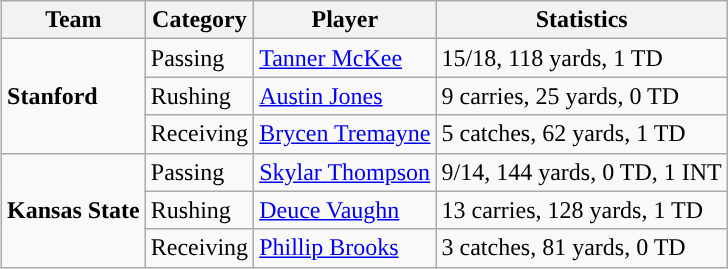<table class="wikitable" style="float: right;">
<tr>
<th>Team</th>
<th>Category</th>
<th>Player</th>
<th>Statistics</th>
</tr>
<tr>
<td rowspan=3><strong>Stanford</strong></td>
<td>Passing</td>
<td><a href='#'>Tanner McKee</a></td>
<td>15/18, 118 yards, 1 TD</td>
</tr>
<tr>
<td>Rushing</td>
<td><a href='#'>Austin Jones</a></td>
<td>9 carries, 25 yards, 0 TD</td>
</tr>
<tr>
<td>Receiving</td>
<td><a href='#'>Brycen Tremayne</a></td>
<td>5 catches, 62 yards, 1 TD</td>
</tr>
<tr>
<td rowspan=3><strong>Kansas State</strong></td>
<td>Passing</td>
<td><a href='#'>Skylar Thompson</a></td>
<td>9/14, 144 yards, 0 TD, 1 INT</td>
</tr>
<tr>
<td>Rushing</td>
<td><a href='#'>Deuce Vaughn</a></td>
<td>13 carries, 128 yards, 1 TD</td>
</tr>
<tr>
<td>Receiving</td>
<td><a href='#'>Phillip Brooks</a></td>
<td>3 catches, 81 yards, 0 TD</td>
</tr>
</table>
